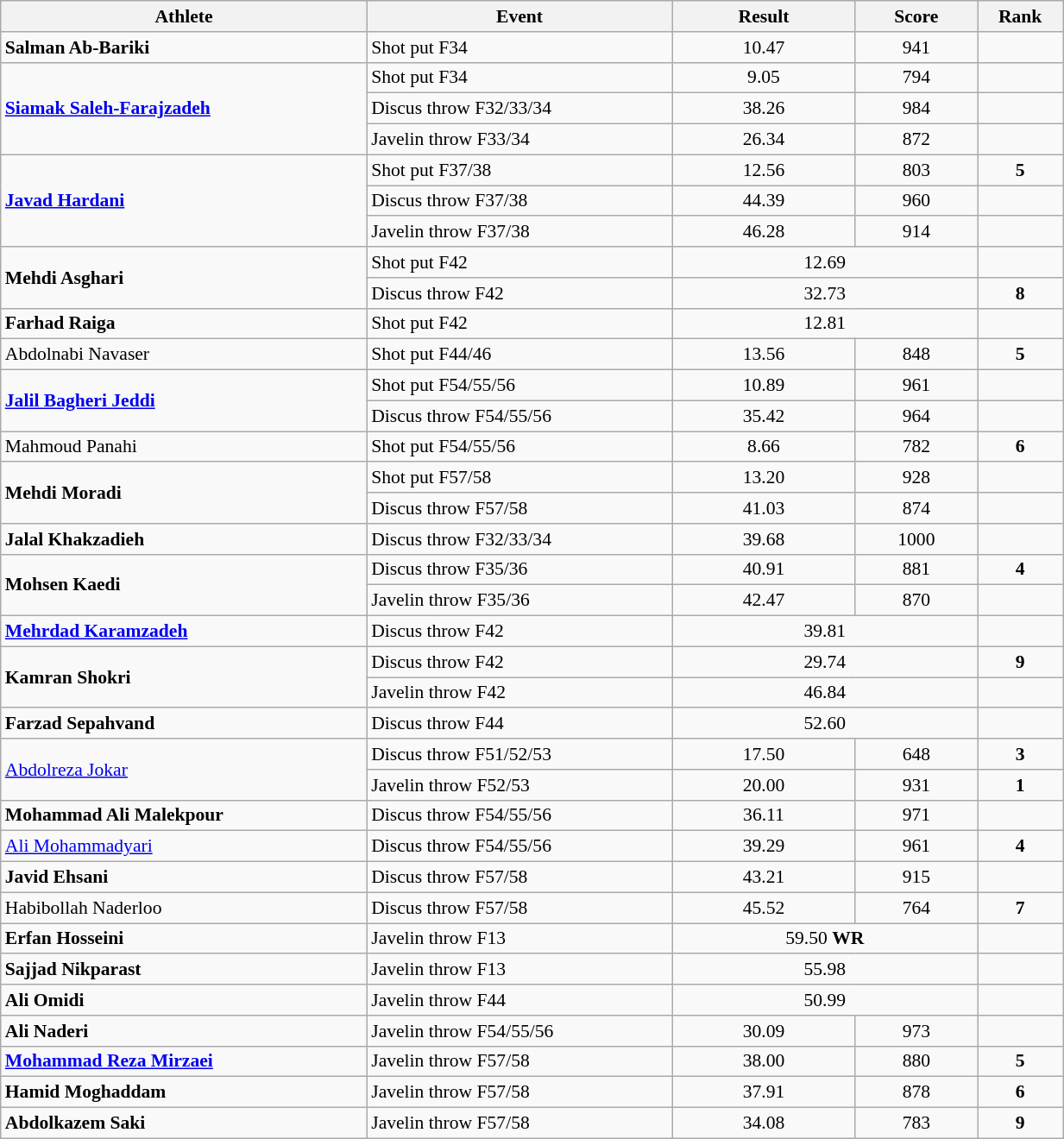<table class="wikitable" width="65%" style="text-align:center; font-size:90%">
<tr>
<th width="30%">Athlete</th>
<th width="25%">Event</th>
<th width="15%">Result</th>
<th width="10%">Score</th>
<th width="7%">Rank</th>
</tr>
<tr>
<td align="left"><strong>Salman Ab-Bariki</strong></td>
<td align="left">Shot put F34</td>
<td>10.47</td>
<td>941</td>
<td></td>
</tr>
<tr>
<td rowspan="3" align="left"><strong><a href='#'>Siamak Saleh-Farajzadeh</a></strong></td>
<td align="left">Shot put F34</td>
<td>9.05</td>
<td>794</td>
<td></td>
</tr>
<tr>
<td align="left">Discus throw F32/33/34</td>
<td>38.26</td>
<td>984</td>
<td></td>
</tr>
<tr>
<td align="left">Javelin throw F33/34</td>
<td>26.34</td>
<td>872</td>
<td></td>
</tr>
<tr>
<td rowspan="3" align="left"><strong><a href='#'>Javad Hardani</a></strong></td>
<td align="left">Shot put F37/38</td>
<td>12.56</td>
<td>803</td>
<td><strong>5</strong></td>
</tr>
<tr>
<td align="left">Discus throw F37/38</td>
<td>44.39</td>
<td>960</td>
<td></td>
</tr>
<tr>
<td align="left">Javelin throw F37/38</td>
<td>46.28</td>
<td>914</td>
<td></td>
</tr>
<tr>
<td rowspan="2" align="left"><strong>Mehdi Asghari</strong></td>
<td align="left">Shot put F42</td>
<td colspan=2>12.69</td>
<td></td>
</tr>
<tr>
<td align="left">Discus throw F42</td>
<td colspan=2>32.73</td>
<td><strong>8</strong></td>
</tr>
<tr>
<td align="left"><strong>Farhad Raiga</strong></td>
<td align="left">Shot put F42</td>
<td colspan=2>12.81</td>
<td></td>
</tr>
<tr>
<td align="left">Abdolnabi Navaser</td>
<td align="left">Shot put F44/46</td>
<td>13.56</td>
<td>848</td>
<td><strong>5</strong></td>
</tr>
<tr>
<td rowspan="2" align="left"><strong><a href='#'>Jalil Bagheri Jeddi</a></strong></td>
<td align="left">Shot put F54/55/56</td>
<td>10.89</td>
<td>961</td>
<td></td>
</tr>
<tr>
<td align="left">Discus throw F54/55/56</td>
<td>35.42</td>
<td>964</td>
<td></td>
</tr>
<tr>
<td align="left">Mahmoud Panahi</td>
<td align="left">Shot put F54/55/56</td>
<td>8.66</td>
<td>782</td>
<td><strong>6</strong></td>
</tr>
<tr>
<td rowspan="2" align="left"><strong>Mehdi Moradi</strong></td>
<td align="left">Shot put F57/58</td>
<td>13.20</td>
<td>928</td>
<td></td>
</tr>
<tr>
<td align="left">Discus throw F57/58</td>
<td>41.03</td>
<td>874</td>
<td></td>
</tr>
<tr>
<td align="left"><strong>Jalal Khakzadieh</strong></td>
<td align="left">Discus throw F32/33/34</td>
<td>39.68</td>
<td>1000</td>
<td></td>
</tr>
<tr>
<td rowspan="2" align="left"><strong>Mohsen Kaedi</strong></td>
<td align="left">Discus throw F35/36</td>
<td>40.91</td>
<td>881</td>
<td><strong>4</strong></td>
</tr>
<tr>
<td align="left">Javelin throw F35/36</td>
<td>42.47</td>
<td>870</td>
<td></td>
</tr>
<tr>
<td align="left"><strong><a href='#'>Mehrdad Karamzadeh</a></strong></td>
<td align="left">Discus throw F42</td>
<td colspan=2>39.81</td>
<td></td>
</tr>
<tr>
<td rowspan="2" align="left"><strong>Kamran Shokri</strong></td>
<td align="left">Discus throw F42</td>
<td colspan=2>29.74</td>
<td><strong>9</strong></td>
</tr>
<tr>
<td align="left">Javelin throw F42</td>
<td colspan=2>46.84</td>
<td></td>
</tr>
<tr>
<td align="left"><strong>Farzad Sepahvand</strong></td>
<td align="left">Discus throw F44</td>
<td colspan=2>52.60</td>
<td></td>
</tr>
<tr>
<td rowspan="2" align="left"><a href='#'>Abdolreza Jokar</a></td>
<td align="left">Discus throw F51/52/53</td>
<td>17.50</td>
<td>648</td>
<td><strong>3</strong></td>
</tr>
<tr>
<td align="left">Javelin throw F52/53</td>
<td>20.00</td>
<td>931</td>
<td><strong>1</strong></td>
</tr>
<tr>
<td align="left"><strong>Mohammad Ali Malekpour</strong></td>
<td align="left">Discus throw F54/55/56</td>
<td>36.11</td>
<td>971</td>
<td></td>
</tr>
<tr>
<td align="left"><a href='#'>Ali Mohammadyari</a></td>
<td align="left">Discus throw F54/55/56</td>
<td>39.29</td>
<td>961</td>
<td><strong>4</strong></td>
</tr>
<tr>
<td align="left"><strong>Javid Ehsani</strong></td>
<td align="left">Discus throw F57/58</td>
<td>43.21</td>
<td>915</td>
<td></td>
</tr>
<tr>
<td align="left">Habibollah Naderloo</td>
<td align="left">Discus throw F57/58</td>
<td>45.52</td>
<td>764</td>
<td><strong>7</strong></td>
</tr>
<tr>
<td align="left"><strong>Erfan Hosseini</strong></td>
<td align="left">Javelin throw F13</td>
<td colspan=2>59.50 <strong>WR</strong></td>
<td></td>
</tr>
<tr>
<td align="left"><strong>Sajjad Nikparast</strong></td>
<td align="left">Javelin throw F13</td>
<td colspan=2>55.98</td>
<td></td>
</tr>
<tr>
<td align="left"><strong>Ali Omidi</strong></td>
<td align="left">Javelin throw F44</td>
<td colspan=2>50.99</td>
<td></td>
</tr>
<tr>
<td align="left"><strong>Ali Naderi</strong></td>
<td align="left">Javelin throw F54/55/56</td>
<td>30.09</td>
<td>973</td>
<td></td>
</tr>
<tr>
<td align="left"><strong><a href='#'>Mohammad Reza Mirzaei</a></strong></td>
<td align="left">Javelin throw F57/58</td>
<td>38.00</td>
<td>880</td>
<td><strong>5</strong></td>
</tr>
<tr>
<td align="left"><strong>Hamid Moghaddam</strong></td>
<td align="left">Javelin throw F57/58</td>
<td>37.91</td>
<td>878</td>
<td><strong>6</strong></td>
</tr>
<tr>
<td align="left"><strong>Abdolkazem Saki</strong></td>
<td align="left">Javelin throw F57/58</td>
<td>34.08</td>
<td>783</td>
<td><strong>9</strong></td>
</tr>
</table>
